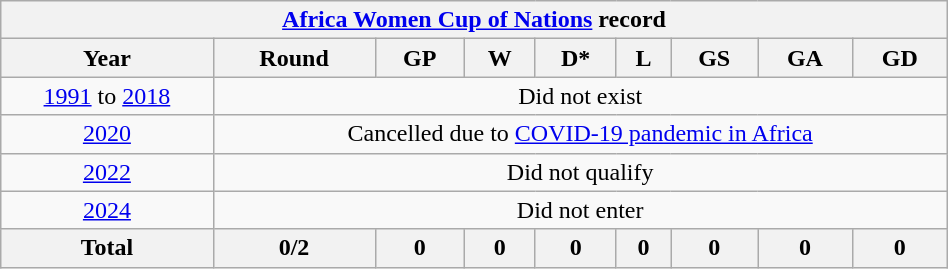<table class="wikitable" style="text-align: center; width:50%;">
<tr>
<th colspan=10><a href='#'>Africa Women Cup of Nations</a> record</th>
</tr>
<tr>
<th>Year</th>
<th>Round</th>
<th>GP</th>
<th>W</th>
<th>D*</th>
<th>L</th>
<th>GS</th>
<th>GA</th>
<th>GD</th>
</tr>
<tr>
<td><a href='#'>1991</a> to  <a href='#'>2018</a></td>
<td colspan=8>Did not exist</td>
</tr>
<tr>
<td><a href='#'>2020</a></td>
<td colspan=8>Cancelled due to <a href='#'>COVID-19 pandemic in Africa</a></td>
</tr>
<tr>
<td> <a href='#'>2022</a></td>
<td colspan=8>Did not qualify</td>
</tr>
<tr>
<td> <a href='#'>2024</a></td>
<td colspan=8>Did not enter</td>
</tr>
<tr>
<th>Total</th>
<th>0/2</th>
<th>0</th>
<th>0</th>
<th>0</th>
<th>0</th>
<th>0</th>
<th>0</th>
<th>0</th>
</tr>
</table>
